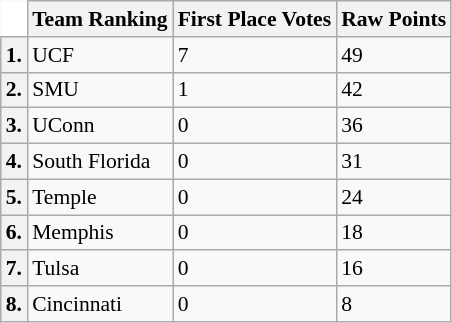<table class="wikitable" style="white-space:nowrap; font-size:90%;">
<tr>
<td ! colspan=1 style="background:white; border-top-style:hidden; border-left-style:hidden;"></td>
<th>Team Ranking</th>
<th>First Place Votes</th>
<th>Raw Points</th>
</tr>
<tr>
<th>1.</th>
<td>UCF</td>
<td>7</td>
<td>49</td>
</tr>
<tr>
<th>2.</th>
<td>SMU</td>
<td>1</td>
<td>42</td>
</tr>
<tr>
<th>3.</th>
<td>UConn</td>
<td>0</td>
<td>36</td>
</tr>
<tr>
<th>4.</th>
<td>South Florida</td>
<td>0</td>
<td>31</td>
</tr>
<tr>
<th>5.</th>
<td>Temple</td>
<td>0</td>
<td>24</td>
</tr>
<tr>
<th>6.</th>
<td>Memphis</td>
<td>0</td>
<td>18</td>
</tr>
<tr>
<th>7.</th>
<td>Tulsa</td>
<td>0</td>
<td>16</td>
</tr>
<tr>
<th>8.</th>
<td>Cincinnati</td>
<td>0</td>
<td>8</td>
</tr>
</table>
